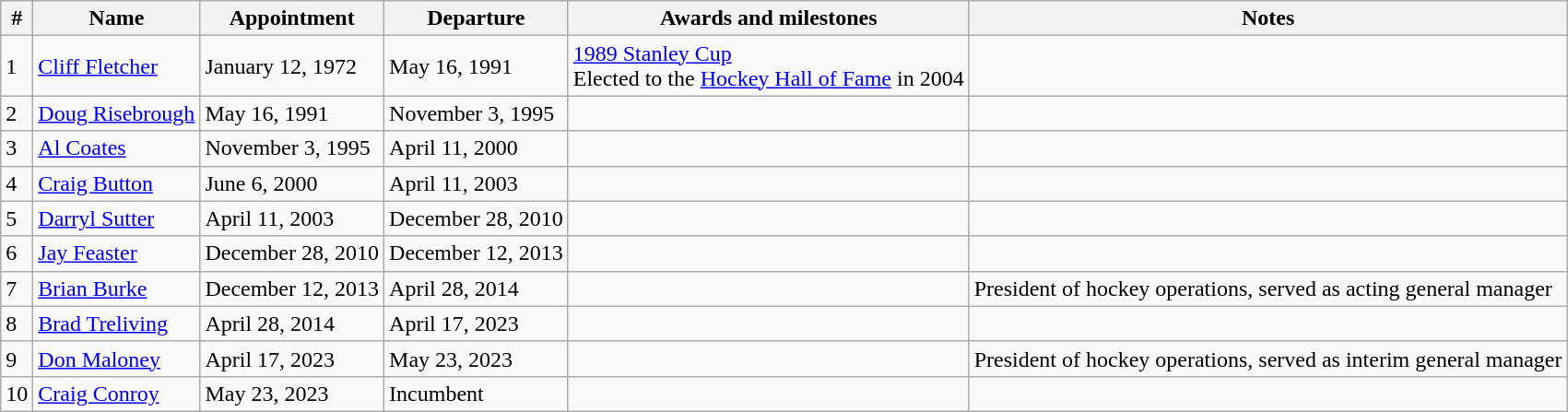<table class="wikitable">
<tr>
<th>#</th>
<th>Name</th>
<th>Appointment</th>
<th>Departure</th>
<th>Awards and milestones</th>
<th>Notes</th>
</tr>
<tr>
<td>1</td>
<td><a href='#'>Cliff Fletcher</a></td>
<td>January 12, 1972</td>
<td>May 16, 1991</td>
<td><a href='#'>1989 Stanley Cup</a><br>Elected to the <a href='#'>Hockey Hall of Fame</a> in 2004</td>
<td></td>
</tr>
<tr>
<td>2</td>
<td><a href='#'>Doug Risebrough</a></td>
<td>May 16, 1991</td>
<td>November 3, 1995</td>
<td></td>
<td></td>
</tr>
<tr>
<td>3</td>
<td><a href='#'>Al Coates</a></td>
<td>November 3, 1995</td>
<td>April 11, 2000</td>
<td></td>
<td></td>
</tr>
<tr>
<td>4</td>
<td><a href='#'>Craig Button</a></td>
<td>June 6, 2000</td>
<td>April 11, 2003</td>
<td></td>
<td></td>
</tr>
<tr>
<td>5</td>
<td><a href='#'>Darryl Sutter</a></td>
<td>April 11, 2003</td>
<td>December 28, 2010</td>
<td></td>
<td></td>
</tr>
<tr>
<td>6</td>
<td><a href='#'>Jay Feaster</a></td>
<td>December 28, 2010</td>
<td>December 12, 2013</td>
<td></td>
<td></td>
</tr>
<tr>
<td>7</td>
<td><a href='#'>Brian Burke</a></td>
<td>December 12, 2013</td>
<td>April 28, 2014</td>
<td></td>
<td>President of hockey operations, served as acting general manager</td>
</tr>
<tr>
<td>8</td>
<td><a href='#'>Brad Treliving</a></td>
<td>April 28, 2014</td>
<td>April 17, 2023</td>
<td></td>
<td></td>
</tr>
<tr>
<td>9</td>
<td><a href='#'>Don Maloney</a></td>
<td>April 17, 2023</td>
<td>May 23, 2023</td>
<td></td>
<td>President of hockey operations, served as interim general manager</td>
</tr>
<tr>
<td>10</td>
<td><a href='#'>Craig Conroy</a></td>
<td>May 23, 2023</td>
<td>Incumbent</td>
<td></td>
<td></td>
</tr>
</table>
